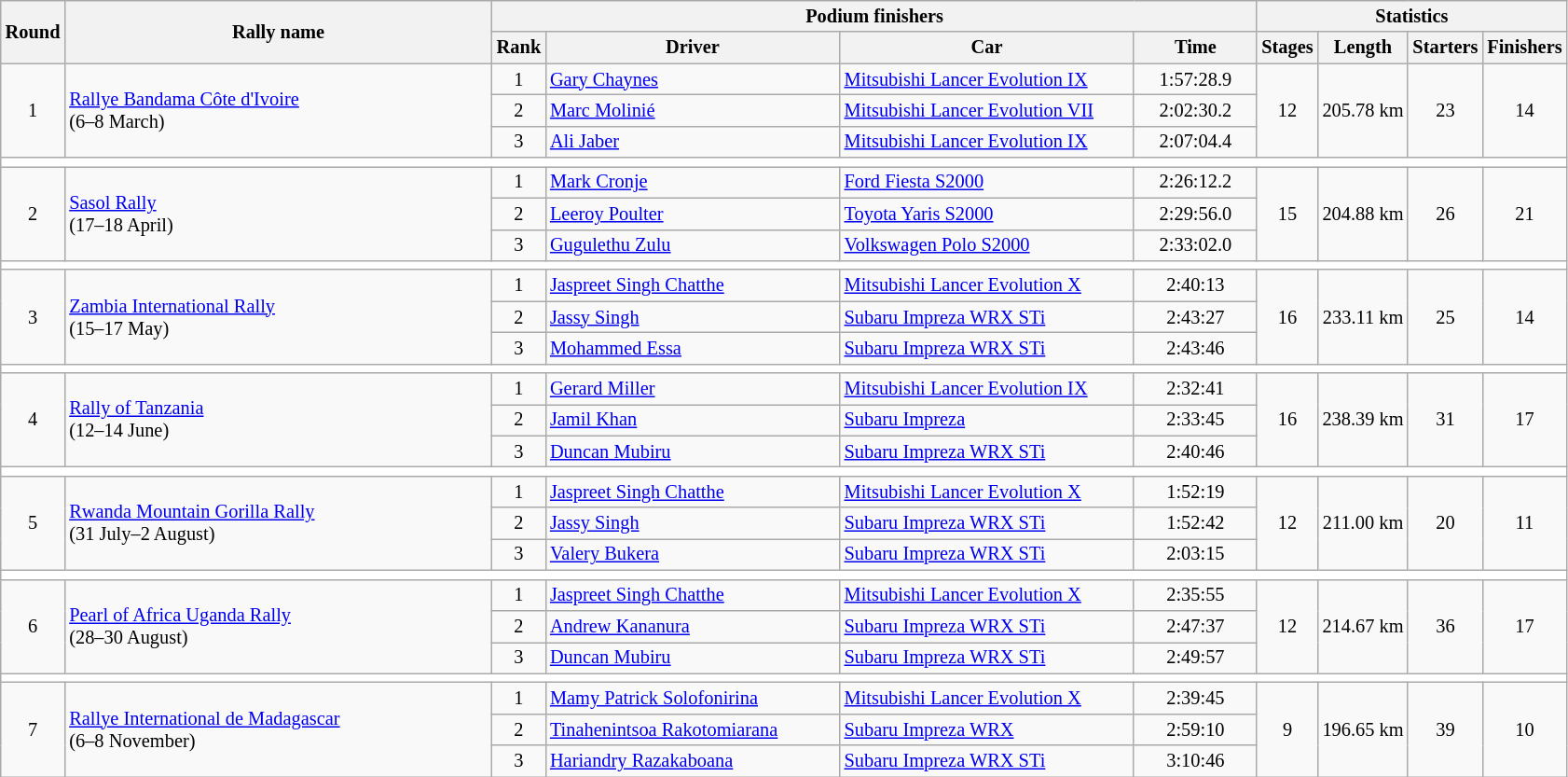<table class="wikitable" style="font-size:85%;">
<tr>
<th rowspan=2>Round</th>
<th style="width:22em" rowspan=2>Rally name</th>
<th colspan=4>Podium finishers</th>
<th colspan=4>Statistics</th>
</tr>
<tr>
<th>Rank</th>
<th style="width:15em">Driver</th>
<th style="width:15em">Car</th>
<th style="width:6em">Time</th>
<th>Stages</th>
<th>Length</th>
<th>Starters</th>
<th>Finishers</th>
</tr>
<tr>
<td rowspan=3 align=center>1</td>
<td rowspan=3> <a href='#'>Rallye Bandama Côte d'Ivoire</a><br>(6–8 March)</td>
<td align=center>1</td>
<td> <a href='#'>Gary Chaynes</a></td>
<td><a href='#'>Mitsubishi Lancer Evolution IX</a></td>
<td align=center>1:57:28.9</td>
<td rowspan=3 align=center>12</td>
<td rowspan=3 align=center>205.78 km</td>
<td rowspan=3 align=center>23</td>
<td rowspan=3 align=center>14</td>
</tr>
<tr>
<td align=center>2</td>
<td> <a href='#'>Marc Molinié</a></td>
<td><a href='#'>Mitsubishi Lancer Evolution VII</a></td>
<td align=center>2:02:30.2</td>
</tr>
<tr>
<td align=center>3</td>
<td> <a href='#'>Ali Jaber</a></td>
<td><a href='#'>Mitsubishi Lancer Evolution IX</a></td>
<td align=center>2:07:04.4</td>
</tr>
<tr style="background:white;">
<td colspan="10"></td>
</tr>
<tr>
<td rowspan=3 align=center>2</td>
<td rowspan=3> <a href='#'>Sasol Rally</a><br>(17–18 April)</td>
<td align=center>1</td>
<td> <a href='#'>Mark Cronje</a></td>
<td><a href='#'>Ford Fiesta S2000</a></td>
<td align=center>2:26:12.2</td>
<td rowspan=3 align=center>15</td>
<td rowspan=3 align=center>204.88 km</td>
<td rowspan=3 align=center>26</td>
<td rowspan=3 align=center>21</td>
</tr>
<tr>
<td align=center>2</td>
<td> <a href='#'>Leeroy Poulter</a></td>
<td><a href='#'>Toyota Yaris S2000</a></td>
<td align=center>2:29:56.0</td>
</tr>
<tr>
<td align=center>3</td>
<td> <a href='#'>Gugulethu Zulu</a></td>
<td><a href='#'>Volkswagen Polo S2000</a></td>
<td align=center>2:33:02.0</td>
</tr>
<tr style="background:white;">
<td colspan="12"></td>
</tr>
<tr>
<td rowspan=3 align=center>3</td>
<td rowspan=3> <a href='#'>Zambia International Rally</a><br>(15–17 May)</td>
<td align=center>1</td>
<td> <a href='#'>Jaspreet Singh Chatthe</a></td>
<td><a href='#'>Mitsubishi Lancer Evolution X</a></td>
<td align=center>2:40:13</td>
<td rowspan=3 align=center>16</td>
<td rowspan=3 align=center>233.11 km</td>
<td rowspan=3 align=center>25</td>
<td rowspan=3 align=center>14</td>
</tr>
<tr>
<td align=center>2</td>
<td> <a href='#'>Jassy Singh</a></td>
<td><a href='#'>Subaru Impreza WRX STi</a></td>
<td align=center>2:43:27</td>
</tr>
<tr>
<td align=center>3</td>
<td> <a href='#'>Mohammed Essa</a></td>
<td><a href='#'>Subaru Impreza WRX STi</a></td>
<td align=center>2:43:46</td>
</tr>
<tr style="background:white;">
<td colspan="12"></td>
</tr>
<tr>
<td rowspan=3 align=center>4</td>
<td rowspan=3> <a href='#'>Rally of Tanzania</a><br>(12–14 June)</td>
<td align=center>1</td>
<td> <a href='#'>Gerard Miller</a></td>
<td><a href='#'>Mitsubishi Lancer Evolution IX</a></td>
<td align=center>2:32:41</td>
<td rowspan=3 align=center>16</td>
<td rowspan=3 align=center>238.39 km</td>
<td rowspan=3 align=center>31</td>
<td rowspan=3 align=center>17</td>
</tr>
<tr>
<td align=center>2</td>
<td> <a href='#'>Jamil Khan</a></td>
<td><a href='#'>Subaru Impreza</a></td>
<td align=center>2:33:45</td>
</tr>
<tr>
<td align=center>3</td>
<td> <a href='#'>Duncan Mubiru</a></td>
<td><a href='#'>Subaru Impreza WRX STi</a></td>
<td align=center>2:40:46</td>
</tr>
<tr style="background:white;">
<td colspan="12"></td>
</tr>
<tr>
<td rowspan=3 align=center>5</td>
<td rowspan=3> <a href='#'>Rwanda Mountain Gorilla Rally</a><br>(31 July–2 August)</td>
<td align=center>1</td>
<td> <a href='#'>Jaspreet Singh Chatthe</a></td>
<td><a href='#'>Mitsubishi Lancer Evolution X</a></td>
<td align=center>1:52:19</td>
<td rowspan=3 align=center>12</td>
<td rowspan=3 align=center>211.00 km</td>
<td rowspan=3 align=center>20</td>
<td rowspan=3 align=center>11</td>
</tr>
<tr>
<td align=center>2</td>
<td> <a href='#'>Jassy Singh</a></td>
<td><a href='#'>Subaru Impreza WRX STi</a></td>
<td align=center>1:52:42</td>
</tr>
<tr>
<td align=center>3</td>
<td> <a href='#'>Valery Bukera</a></td>
<td><a href='#'>Subaru Impreza WRX STi</a></td>
<td align=center>2:03:15</td>
</tr>
<tr style="background:white;">
<td colspan="12"></td>
</tr>
<tr>
<td rowspan=3 align=center>6</td>
<td rowspan=3> <a href='#'>Pearl of Africa Uganda Rally</a><br>(28–30 August)</td>
<td align=center>1</td>
<td> <a href='#'>Jaspreet Singh Chatthe</a></td>
<td><a href='#'>Mitsubishi Lancer Evolution X</a></td>
<td align=center>2:35:55</td>
<td rowspan=3 align=center>12</td>
<td rowspan=3 align=center>214.67 km</td>
<td rowspan=3 align=center>36</td>
<td rowspan=3 align=center>17</td>
</tr>
<tr>
<td align=center>2</td>
<td> <a href='#'>Andrew Kananura</a></td>
<td><a href='#'>Subaru Impreza WRX STi</a></td>
<td align=center>2:47:37</td>
</tr>
<tr>
<td align=center>3</td>
<td> <a href='#'>Duncan Mubiru</a></td>
<td><a href='#'>Subaru Impreza WRX STi</a></td>
<td align=center>2:49:57</td>
</tr>
<tr style="background:white;">
<td colspan="12"></td>
</tr>
<tr>
<td rowspan=3 align=center>7</td>
<td rowspan=3> <a href='#'>Rallye International de Madagascar</a><br>(6–8 November)</td>
<td align=center>1</td>
<td> <a href='#'>Mamy Patrick Solofonirina</a></td>
<td><a href='#'>Mitsubishi Lancer Evolution X</a></td>
<td align=center>2:39:45</td>
<td rowspan=3 align=center>9</td>
<td rowspan=3 align=center>196.65 km</td>
<td rowspan=3 align=center>39</td>
<td rowspan=3 align=center>10</td>
</tr>
<tr>
<td align=center>2</td>
<td> <a href='#'>Tinahenintsoa Rakotomiarana</a></td>
<td><a href='#'>Subaru Impreza WRX</a></td>
<td align=center>2:59:10</td>
</tr>
<tr>
<td align=center>3</td>
<td> <a href='#'>Hariandry Razakaboana</a></td>
<td><a href='#'>Subaru Impreza WRX STi</a></td>
<td align=center>3:10:46</td>
</tr>
</table>
